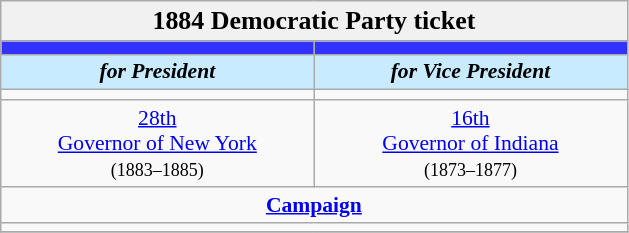<table class="wikitable" style="font-size:90%; text-align:center;">
<tr>
<td style="background:#f1f1f1;" colspan="30"><big><strong>1884 Democratic Party ticket</strong></big></td>
</tr>
<tr>
<th style="width:3em; font-size:135%; background:#3333FF; width:200px;"><a href='#'></a></th>
<th style="width:3em; font-size:135%; background:#3333FF; width:200px;"><a href='#'></a></th>
</tr>
<tr>
<td style="width:3em; font-size:100%; color:#000; background:#C8EBFF; width:200px;"><strong><em>for President</em></strong></td>
<td style="width:3em; font-size:100%; color:#000; background:#C8EBFF; width:200px;"><strong><em>for Vice President</em></strong></td>
</tr>
<tr>
<td></td>
<td></td>
</tr>
<tr>
<td><a href='#'>28th</a><br><a href='#'>Governor of New York</a><br><small>(1883–1885)</small></td>
<td><a href='#'>16th</a><br><a href='#'>Governor of Indiana</a><br><small>(1873–1877)</small></td>
</tr>
<tr>
<td colspan=2><a href='#'><strong>Campaign</strong></a></td>
</tr>
<tr>
<td colspan=2></td>
</tr>
<tr>
</tr>
</table>
